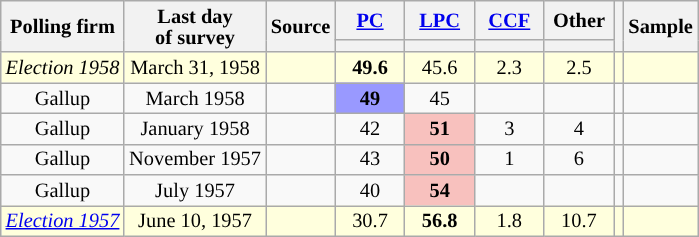<table class="wikitable sortable" style="text-align:center;font-size:85%;line-height:14px;" align="center">
<tr>
<th rowspan="2">Polling firm</th>
<th rowspan="2">Last day <br>of survey</th>
<th rowspan="2">Source</th>
<th class="unsortable" style="width:40px;"><a href='#'>PC</a></th>
<th class="unsortable" style="width:40px;"><a href='#'>LPC</a></th>
<th class="unsortable" style="width:40px;"><a href='#'>CCF</a></th>
<th class="unsortable" style="width:40px;">Other</th>
<th rowspan="2"></th>
<th rowspan="2">Sample</th>
</tr>
<tr style="line-height:5px;">
<th style="background:"></th>
<th style="background:"></th>
<th style="background:"></th>
<th style="background:"></th>
</tr>
<tr>
<td style="background:#ffd;"><em>Election 1958</em></td>
<td style="background:#ffd;">March 31, 1958</td>
<td style="background:#ffd;"></td>
<td style="background:#ffd;"><strong>49.6</strong></td>
<td style="background:#ffd;">45.6</td>
<td style="background:#ffd;">2.3</td>
<td style="background:#ffd;">2.5</td>
<td style="background:#ffd;"></td>
<td style="background:#ffd;"></td>
</tr>
<tr>
<td>Gallup</td>
<td>March 1958</td>
<td></td>
<td style='background:#9999FF'><strong>49</strong></td>
<td>45</td>
<td></td>
<td></td>
<td></td>
<td></td>
</tr>
<tr>
<td>Gallup</td>
<td>January 1958</td>
<td></td>
<td>42</td>
<td style='background:#F8C1BE'><strong>51</strong></td>
<td>3</td>
<td>4</td>
<td></td>
<td></td>
</tr>
<tr>
<td>Gallup</td>
<td>November 1957</td>
<td></td>
<td>43</td>
<td style='background:#F8C1BE'><strong>50</strong></td>
<td>1</td>
<td>6</td>
<td></td>
<td></td>
</tr>
<tr>
<td>Gallup</td>
<td>July 1957</td>
<td></td>
<td>40</td>
<td style='background:#F8C1BE'><strong>54</strong></td>
<td></td>
<td></td>
<td></td>
<td></td>
</tr>
<tr>
<td style="background:#ffd;"><em><a href='#'>Election 1957</a></em></td>
<td style="background:#ffd;">June 10, 1957</td>
<td style="background:#ffd;"></td>
<td style="background:#ffd;">30.7</td>
<td style="background:#ffd;"><strong>56.8</strong></td>
<td style="background:#ffd;">1.8</td>
<td style="background:#ffd;">10.7</td>
<td style="background:#ffd;"></td>
<td style="background:#ffd;"></td>
</tr>
</table>
